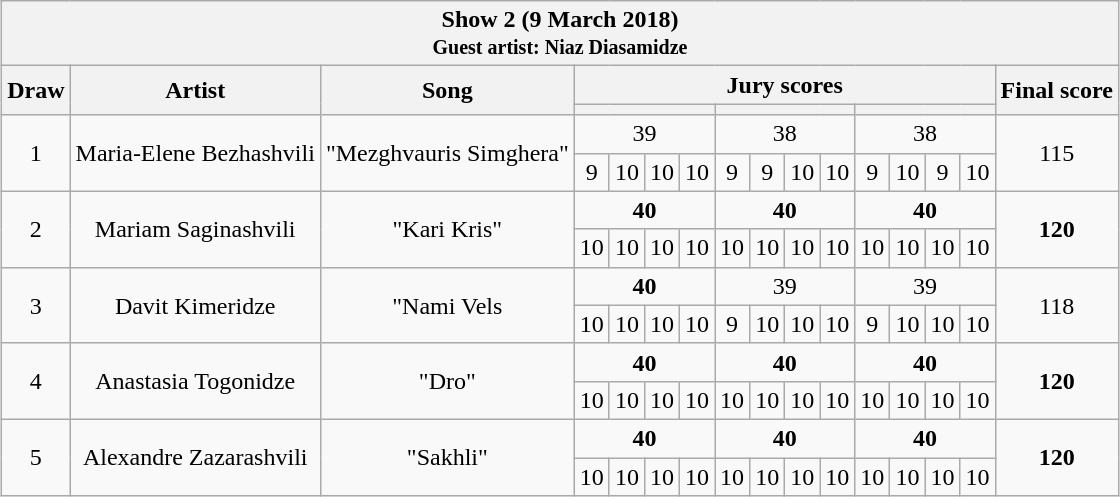<table class="sortable wikitable" style="text-align:center;margin:1em auto 1em auto">
<tr>
<th colspan="16" scope="col">Show 2 (9 March 2018)<br><small>Guest artist: Niaz Diasamidze</small></th>
</tr>
<tr>
<th rowspan="2">Draw</th>
<th rowspan="2">Artist</th>
<th rowspan="2">Song</th>
<th colspan="12" class="unsortable" scope="col">Jury scores</th>
<th rowspan="2">Final score</th>
</tr>
<tr>
<th colspan="4"><small></small></th>
<th colspan="4"><small></small></th>
<th colspan="4"><small></small></th>
</tr>
<tr>
<td rowspan="2">1</td>
<td rowspan="2">Maria-Elene Bezhashvili</td>
<td rowspan="2">"Mezghvauris Simghera"<br></td>
<td colspan="4">39</td>
<td colspan="4">38</td>
<td colspan="4">38</td>
<td rowspan="2">115</td>
</tr>
<tr>
<td>9</td>
<td>10</td>
<td>10</td>
<td>10</td>
<td>9</td>
<td>9</td>
<td>10</td>
<td>10</td>
<td>9</td>
<td>10</td>
<td>9</td>
<td>10</td>
</tr>
<tr>
<td rowspan="2">2</td>
<td rowspan="2">Mariam Saginashvili</td>
<td rowspan="2">"Kari Kris"<br></td>
<td colspan="4"><strong>40</strong></td>
<td colspan="4"><strong>40</strong></td>
<td colspan="4"><strong>40</strong></td>
<td rowspan="2"><strong>120</strong></td>
</tr>
<tr>
<td>10</td>
<td>10</td>
<td>10</td>
<td>10</td>
<td>10</td>
<td>10</td>
<td>10</td>
<td>10</td>
<td>10</td>
<td>10</td>
<td>10</td>
<td>10</td>
</tr>
<tr>
<td rowspan="2">3</td>
<td rowspan="2">Davit Kimeridze</td>
<td rowspan="2">"Nami Vels<br></td>
<td colspan="4"><strong>40</strong></td>
<td colspan="4">39</td>
<td colspan="4">39</td>
<td rowspan="2">118</td>
</tr>
<tr>
<td>10</td>
<td>10</td>
<td>10</td>
<td>10</td>
<td>9</td>
<td>10</td>
<td>10</td>
<td>10</td>
<td>9</td>
<td>10</td>
<td>10</td>
<td>10</td>
</tr>
<tr>
<td rowspan="2">4</td>
<td rowspan="2">Anastasia Togonidze</td>
<td rowspan="2">"Dro"<br></td>
<td colspan="4"><strong>40</strong></td>
<td colspan="4"><strong>40</strong></td>
<td colspan="4"><strong>40</strong></td>
<td rowspan="2"><strong>120</strong></td>
</tr>
<tr>
<td>10</td>
<td>10</td>
<td>10</td>
<td>10</td>
<td>10</td>
<td>10</td>
<td>10</td>
<td>10</td>
<td>10</td>
<td>10</td>
<td>10</td>
<td>10</td>
</tr>
<tr>
<td rowspan="2">5</td>
<td rowspan="2">Alexandre Zazarashvili</td>
<td rowspan="2">"Sakhli"<br></td>
<td colspan="4"><strong>40</strong></td>
<td colspan="4"><strong>40</strong></td>
<td colspan="4"><strong>40</strong></td>
<td rowspan="2"><strong>120</strong></td>
</tr>
<tr>
<td>10</td>
<td>10</td>
<td>10</td>
<td>10</td>
<td>10</td>
<td>10</td>
<td>10</td>
<td>10</td>
<td>10</td>
<td>10</td>
<td>10</td>
<td>10</td>
</tr>
</table>
